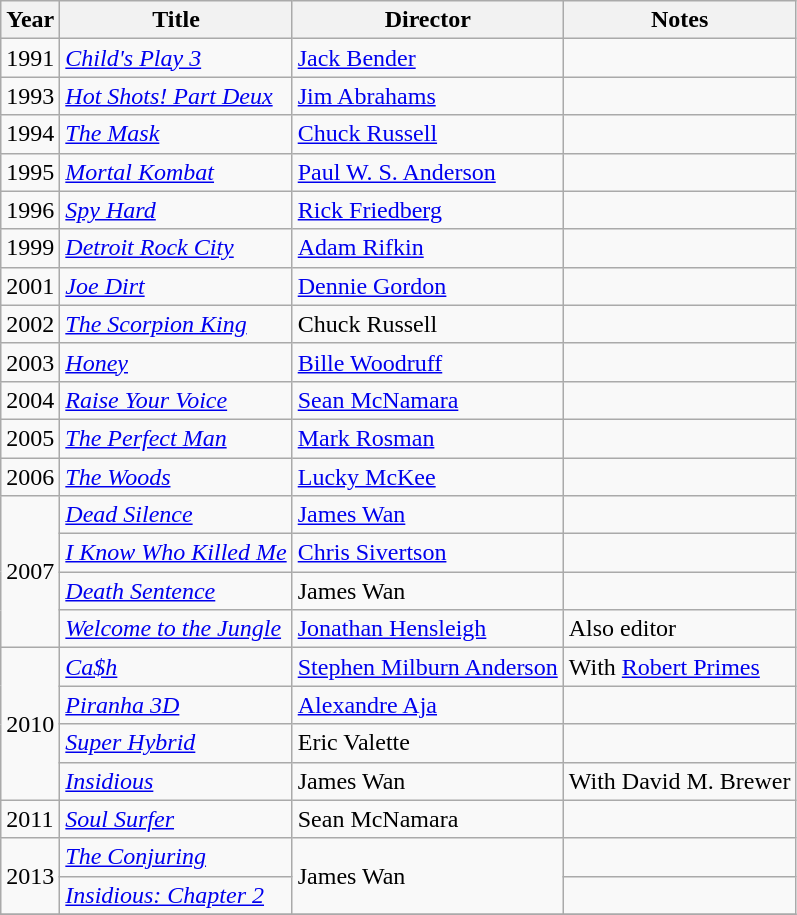<table class="wikitable plainrowheaders">
<tr>
<th>Year</th>
<th>Title</th>
<th>Director</th>
<th>Notes</th>
</tr>
<tr>
<td>1991</td>
<td><em><a href='#'>Child's Play 3</a></em></td>
<td><a href='#'>Jack Bender</a></td>
<td></td>
</tr>
<tr>
<td>1993</td>
<td><em><a href='#'>Hot Shots! Part Deux</a></em></td>
<td><a href='#'>Jim Abrahams</a></td>
<td></td>
</tr>
<tr>
<td>1994</td>
<td><em><a href='#'>The Mask</a></em></td>
<td><a href='#'>Chuck Russell</a></td>
<td></td>
</tr>
<tr>
<td>1995</td>
<td><em><a href='#'>Mortal Kombat</a></em></td>
<td><a href='#'>Paul W. S. Anderson</a></td>
<td></td>
</tr>
<tr>
<td>1996</td>
<td><em><a href='#'>Spy Hard</a></em></td>
<td><a href='#'>Rick Friedberg</a></td>
<td></td>
</tr>
<tr>
<td>1999</td>
<td><em><a href='#'>Detroit Rock City</a></em></td>
<td><a href='#'>Adam Rifkin</a></td>
<td></td>
</tr>
<tr>
<td>2001</td>
<td><em><a href='#'>Joe Dirt</a></em></td>
<td><a href='#'>Dennie Gordon</a></td>
<td></td>
</tr>
<tr>
<td>2002</td>
<td><em><a href='#'>The Scorpion King</a></em></td>
<td>Chuck Russell</td>
<td></td>
</tr>
<tr>
<td>2003</td>
<td><em><a href='#'>Honey</a></em></td>
<td><a href='#'>Bille Woodruff</a></td>
<td></td>
</tr>
<tr>
<td>2004</td>
<td><em><a href='#'>Raise Your Voice</a></em></td>
<td><a href='#'>Sean McNamara</a></td>
<td></td>
</tr>
<tr>
<td>2005</td>
<td><em><a href='#'>The Perfect Man</a></em></td>
<td><a href='#'>Mark Rosman</a></td>
<td></td>
</tr>
<tr>
<td>2006</td>
<td><em><a href='#'>The Woods</a></em></td>
<td><a href='#'>Lucky McKee</a></td>
<td></td>
</tr>
<tr>
<td rowspan=4>2007</td>
<td><em><a href='#'>Dead Silence</a></em></td>
<td><a href='#'>James Wan</a></td>
<td></td>
</tr>
<tr>
<td><em><a href='#'>I Know Who Killed Me</a></em></td>
<td><a href='#'>Chris Sivertson</a></td>
<td></td>
</tr>
<tr>
<td><em><a href='#'>Death Sentence</a></em></td>
<td>James Wan</td>
<td></td>
</tr>
<tr>
<td><em><a href='#'>Welcome to the Jungle</a></em></td>
<td><a href='#'>Jonathan Hensleigh</a></td>
<td>Also editor</td>
</tr>
<tr>
<td rowspan=4>2010</td>
<td><em><a href='#'>Ca$h</a></em></td>
<td><a href='#'>Stephen Milburn Anderson</a></td>
<td>With <a href='#'>Robert Primes</a></td>
</tr>
<tr>
<td><em><a href='#'>Piranha 3D</a></em></td>
<td><a href='#'>Alexandre Aja</a></td>
<td></td>
</tr>
<tr>
<td><em><a href='#'>Super Hybrid</a></em></td>
<td>Eric Valette</td>
<td></td>
</tr>
<tr>
<td><em><a href='#'>Insidious</a></em></td>
<td>James Wan</td>
<td>With David M. Brewer</td>
</tr>
<tr>
<td>2011</td>
<td><em><a href='#'>Soul Surfer</a></em></td>
<td>Sean McNamara</td>
<td></td>
</tr>
<tr>
<td rowspan=2>2013</td>
<td><em><a href='#'>The Conjuring</a></em></td>
<td rowspan=2>James Wan</td>
<td></td>
</tr>
<tr>
<td><em><a href='#'>Insidious: Chapter 2</a></em></td>
<td></td>
</tr>
<tr>
</tr>
</table>
